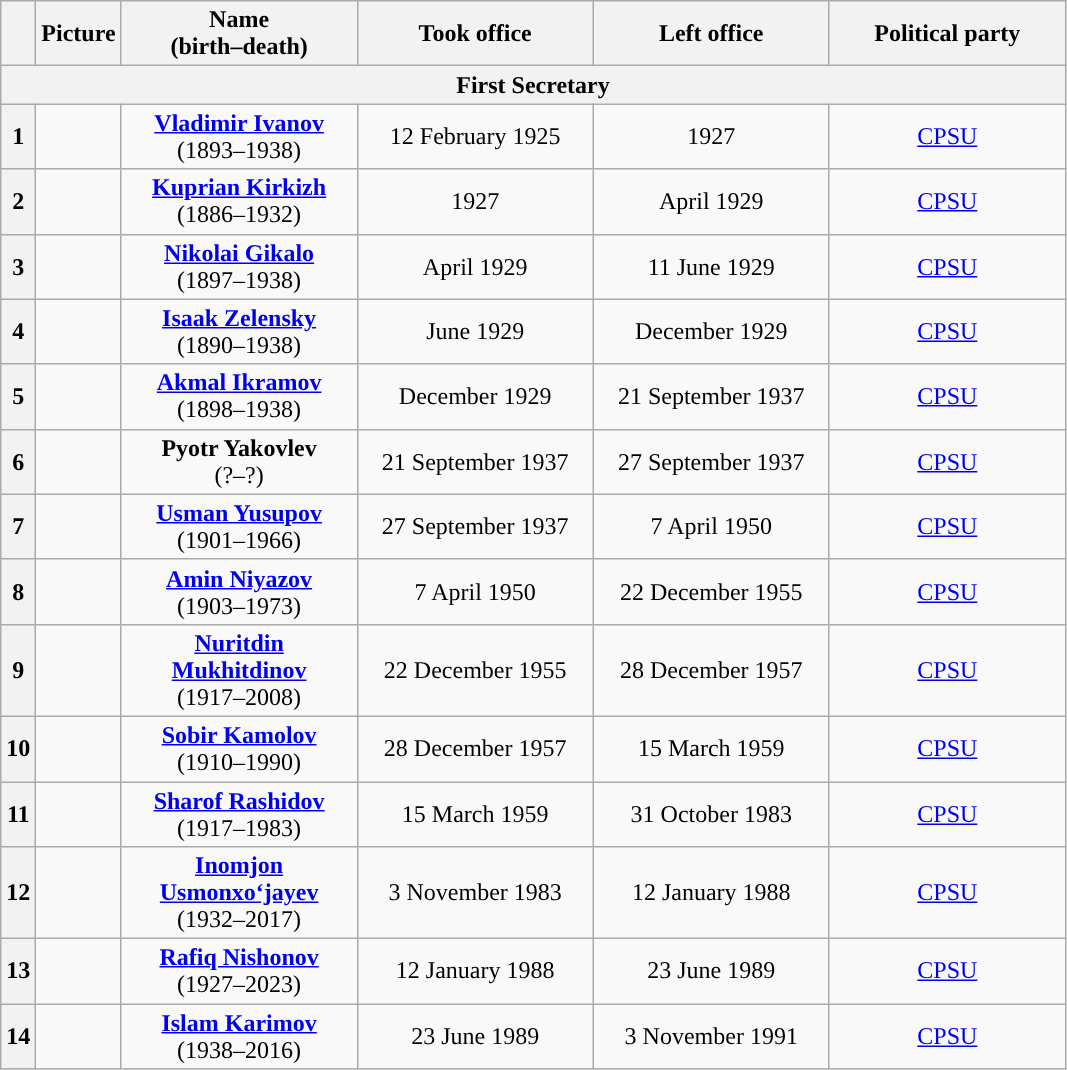<table class="wikitable" style="text-align:center">
<tr>
<th></th>
<th>Picture</th>
<th width="150">Name<br>(birth–death)</th>
<th width="150">Took office</th>
<th width="150">Left office</th>
<th width="150">Political party</th>
</tr>
<tr>
<th colspan="6" align="center">First Secretary</th>
</tr>
<tr>
<th style="background:">1</th>
<td></td>
<td><strong><a href='#'>Vladimir Ivanov</a></strong><br>(1893–1938)</td>
<td>12 February 1925</td>
<td>1927</td>
<td><a href='#'>CPSU</a></td>
</tr>
<tr>
<th style="background:">2</th>
<td></td>
<td><strong><a href='#'>Kuprian Kirkizh</a></strong><br>(1886–1932)</td>
<td>1927</td>
<td>April 1929</td>
<td><a href='#'>CPSU</a></td>
</tr>
<tr>
<th style="background:">3</th>
<td></td>
<td><strong><a href='#'>Nikolai Gikalo</a></strong><br>(1897–1938)</td>
<td>April 1929</td>
<td>11 June 1929</td>
<td><a href='#'>CPSU</a></td>
</tr>
<tr>
<th style="background:">4</th>
<td></td>
<td><strong><a href='#'>Isaak Zelensky</a></strong><br>(1890–1938)</td>
<td>June 1929</td>
<td>December 1929</td>
<td><a href='#'>CPSU</a></td>
</tr>
<tr>
<th style="background:">5</th>
<td></td>
<td><strong><a href='#'>Akmal Ikramov</a></strong><br>(1898–1938)</td>
<td>December 1929</td>
<td>21 September 1937</td>
<td><a href='#'>CPSU</a></td>
</tr>
<tr>
<th style="background:">6</th>
<td></td>
<td><strong>Pyotr Yakovlev</strong><br>(?–?)</td>
<td>21 September 1937</td>
<td>27 September 1937</td>
<td><a href='#'>CPSU</a></td>
</tr>
<tr>
<th style="background:">7</th>
<td></td>
<td><strong><a href='#'>Usman Yusupov</a></strong><br>(1901–1966)</td>
<td>27 September 1937</td>
<td>7 April 1950</td>
<td><a href='#'>CPSU</a></td>
</tr>
<tr>
<th style="background:">8</th>
<td></td>
<td><strong><a href='#'>Amin Niyazov</a></strong><br>(1903–1973)</td>
<td>7 April 1950</td>
<td>22 December 1955</td>
<td><a href='#'>CPSU</a></td>
</tr>
<tr>
<th style="background:">9</th>
<td></td>
<td><strong><a href='#'>Nuritdin Mukhitdinov</a></strong><br>(1917–2008)</td>
<td>22 December 1955</td>
<td>28 December 1957</td>
<td><a href='#'>CPSU</a></td>
</tr>
<tr>
<th style="background:">10</th>
<td></td>
<td><strong><a href='#'>Sobir Kamolov</a></strong><br>(1910–1990)</td>
<td>28 December 1957</td>
<td>15 March 1959</td>
<td><a href='#'>CPSU</a></td>
</tr>
<tr>
<th style="background:">11</th>
<td></td>
<td><strong><a href='#'>Sharof Rashidov</a></strong><br>(1917–1983)</td>
<td>15 March 1959</td>
<td>31 October 1983</td>
<td><a href='#'>CPSU</a></td>
</tr>
<tr>
<th style="background:">12</th>
<td></td>
<td><strong><a href='#'>Inomjon Usmonxoʻjayev</a></strong><br>(1932–2017)</td>
<td>3 November 1983</td>
<td>12 January 1988</td>
<td><a href='#'>CPSU</a></td>
</tr>
<tr>
<th style="background:">13</th>
<td></td>
<td><strong><a href='#'>Rafiq Nishonov</a></strong><br>(1927–2023)</td>
<td>12 January 1988</td>
<td>23 June 1989</td>
<td><a href='#'>CPSU</a></td>
</tr>
<tr>
<th style="background:">14</th>
<td></td>
<td><strong><a href='#'>Islam Karimov</a></strong><br>(1938–2016)</td>
<td>23 June 1989</td>
<td>3 November 1991</td>
<td><a href='#'>CPSU</a></td>
</tr>
</table>
